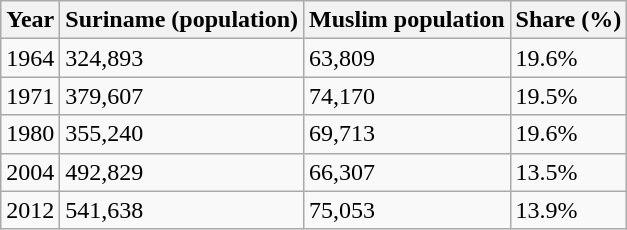<table class="wikitable sortable">
<tr>
<th>Year </th>
<th>Suriname (population)</th>
<th>Muslim population</th>
<th>Share (%)</th>
</tr>
<tr>
<td>1964</td>
<td>324,893</td>
<td>63,809</td>
<td>19.6%</td>
</tr>
<tr>
<td>1971</td>
<td>379,607</td>
<td>74,170</td>
<td>19.5%</td>
</tr>
<tr>
<td>1980</td>
<td>355,240</td>
<td>69,713</td>
<td>19.6%</td>
</tr>
<tr>
<td>2004</td>
<td>492,829</td>
<td>66,307</td>
<td>13.5%</td>
</tr>
<tr>
<td>2012</td>
<td>541,638</td>
<td>75,053</td>
<td>13.9%</td>
</tr>
</table>
